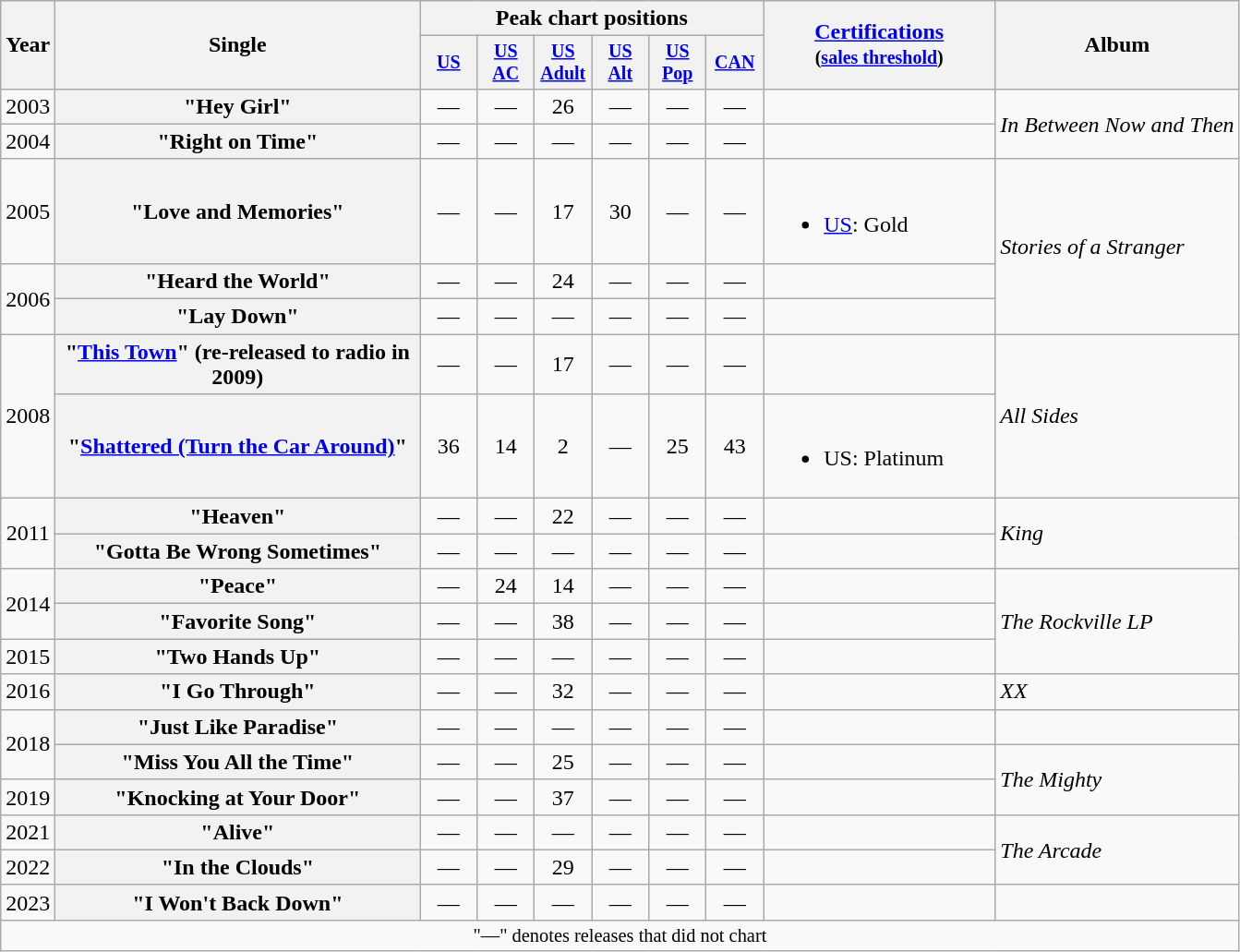<table class="wikitable plainrowheaders" style="text-align:center;">
<tr>
<th rowspan="2">Year</th>
<th rowspan="2" style="width:16em;">Single</th>
<th colspan="6">Peak chart positions</th>
<th rowspan="2" style="width:10em;"><a href='#'>Certifications</a><br><small>(<a href='#'>sales threshold</a>)</small></th>
<th rowspan="2">Album</th>
</tr>
<tr style="font-size:smaller;">
<th style="width:35px;"><a href='#'>US</a><br></th>
<th style="width:35px;"><a href='#'>US<br>AC</a><br></th>
<th style="width:35px;"><a href='#'>US<br>Adult</a><br></th>
<th style="width:35px;"><a href='#'>US<br>Alt</a><br></th>
<th style="width:35px;"><a href='#'>US<br>Pop</a><br></th>
<th style="width:35px;"><a href='#'>CAN</a><br></th>
</tr>
<tr>
<td>2003</td>
<th scope="row">"Hey Girl"</th>
<td>—</td>
<td>—</td>
<td>26</td>
<td>—</td>
<td>—</td>
<td>—</td>
<td></td>
<td style="text-align:left;" rowspan="2"><em>In Between Now and Then</em></td>
</tr>
<tr>
<td>2004</td>
<th scope="row">"Right on Time"</th>
<td>—</td>
<td>—</td>
<td>—</td>
<td>—</td>
<td>—</td>
<td>—</td>
<td></td>
</tr>
<tr>
<td>2005</td>
<th scope="row">"Love and Memories"</th>
<td>—</td>
<td>—</td>
<td>17</td>
<td>30</td>
<td>—</td>
<td>—</td>
<td style="text-align:left;"><br><ul><li><a href='#'>US</a>: Gold</li></ul></td>
<td style="text-align:left;" rowspan="3"><em>Stories of a Stranger</em></td>
</tr>
<tr>
<td rowspan="2">2006</td>
<th scope="row">"Heard the World"</th>
<td>—</td>
<td>—</td>
<td>24</td>
<td>—</td>
<td>—</td>
<td>—</td>
<td></td>
</tr>
<tr>
<th scope="row">"Lay Down"</th>
<td>—</td>
<td>—</td>
<td>—</td>
<td>—</td>
<td>—</td>
<td>—</td>
<td></td>
</tr>
<tr>
<td rowspan="2">2008</td>
<th scope="row">"<a href='#'>This Town</a>" (re-released to radio in 2009)</th>
<td>—</td>
<td>—</td>
<td>17</td>
<td>—</td>
<td>—</td>
<td>—</td>
<td></td>
<td style="text-align:left;" rowspan="2"><em>All Sides</em></td>
</tr>
<tr>
<th scope="row">"<a href='#'>Shattered (Turn the Car Around)</a>"</th>
<td>36</td>
<td>14</td>
<td>2</td>
<td>—</td>
<td>25</td>
<td>43</td>
<td style="text-align:left;"><br><ul><li>US: Platinum</li></ul></td>
</tr>
<tr>
<td rowspan="2">2011</td>
<th scope="row">"Heaven"</th>
<td>—</td>
<td>—</td>
<td>22</td>
<td>—</td>
<td>—</td>
<td>—</td>
<td></td>
<td style="text-align:left;" rowspan="2"><em>King</em></td>
</tr>
<tr>
<th scope="row">"Gotta Be Wrong Sometimes"</th>
<td>—</td>
<td>—</td>
<td>—</td>
<td>—</td>
<td>—</td>
<td>—</td>
<td></td>
</tr>
<tr>
<td rowspan="2">2014</td>
<th scope="row">"Peace"</th>
<td>—</td>
<td>24</td>
<td>14</td>
<td>—</td>
<td>—</td>
<td>—</td>
<td></td>
<td style="text-align:left;" rowspan="3"><em>The Rockville LP</em></td>
</tr>
<tr>
<th scope="row">"Favorite Song"</th>
<td>—</td>
<td>—</td>
<td>38</td>
<td>—</td>
<td>—</td>
<td>—</td>
<td></td>
</tr>
<tr>
<td>2015</td>
<th scope="row">"Two Hands Up"</th>
<td>—</td>
<td>—</td>
<td>—</td>
<td>—</td>
<td>—</td>
<td>—</td>
<td></td>
</tr>
<tr>
<td>2016</td>
<th scope="row">"I Go Through"</th>
<td>—</td>
<td>—</td>
<td>32</td>
<td>—</td>
<td>—</td>
<td>—</td>
<td></td>
<td style="text-align:left;"><em>XX</em></td>
</tr>
<tr>
<td rowspan="2">2018</td>
<th scope="row">"Just Like Paradise"</th>
<td>—</td>
<td>—</td>
<td>—</td>
<td>—</td>
<td>—</td>
<td>—</td>
<td></td>
<td></td>
</tr>
<tr>
<th scope="row">"Miss You All the Time"</th>
<td>—</td>
<td>—</td>
<td>25</td>
<td>—</td>
<td>—</td>
<td>—</td>
<td></td>
<td style="text-align:left;" rowspan="2"><em>The Mighty</em></td>
</tr>
<tr>
<td>2019</td>
<th scope="row">"Knocking at Your Door"</th>
<td>—</td>
<td>—</td>
<td>37</td>
<td>—</td>
<td>—</td>
<td>—</td>
<td></td>
</tr>
<tr>
<td>2021</td>
<th scope="row">"Alive"</th>
<td>—</td>
<td>—</td>
<td>—</td>
<td>—</td>
<td>—</td>
<td>—</td>
<td></td>
<td style="text-align:left;" rowspan=2><em>The Arcade</em></td>
</tr>
<tr>
<td>2022</td>
<th scope="row">"In the Clouds"</th>
<td>—</td>
<td>—</td>
<td>29</td>
<td>—</td>
<td>—</td>
<td>—</td>
<td></td>
</tr>
<tr>
<td>2023</td>
<th scope="row">"I Won't Back Down" </th>
<td>—</td>
<td>—</td>
<td>—</td>
<td>—</td>
<td>—</td>
<td>—</td>
<td></td>
<td></td>
</tr>
<tr>
<td colspan="11" style="font-size:85%">"—" denotes releases that did not chart</td>
</tr>
</table>
